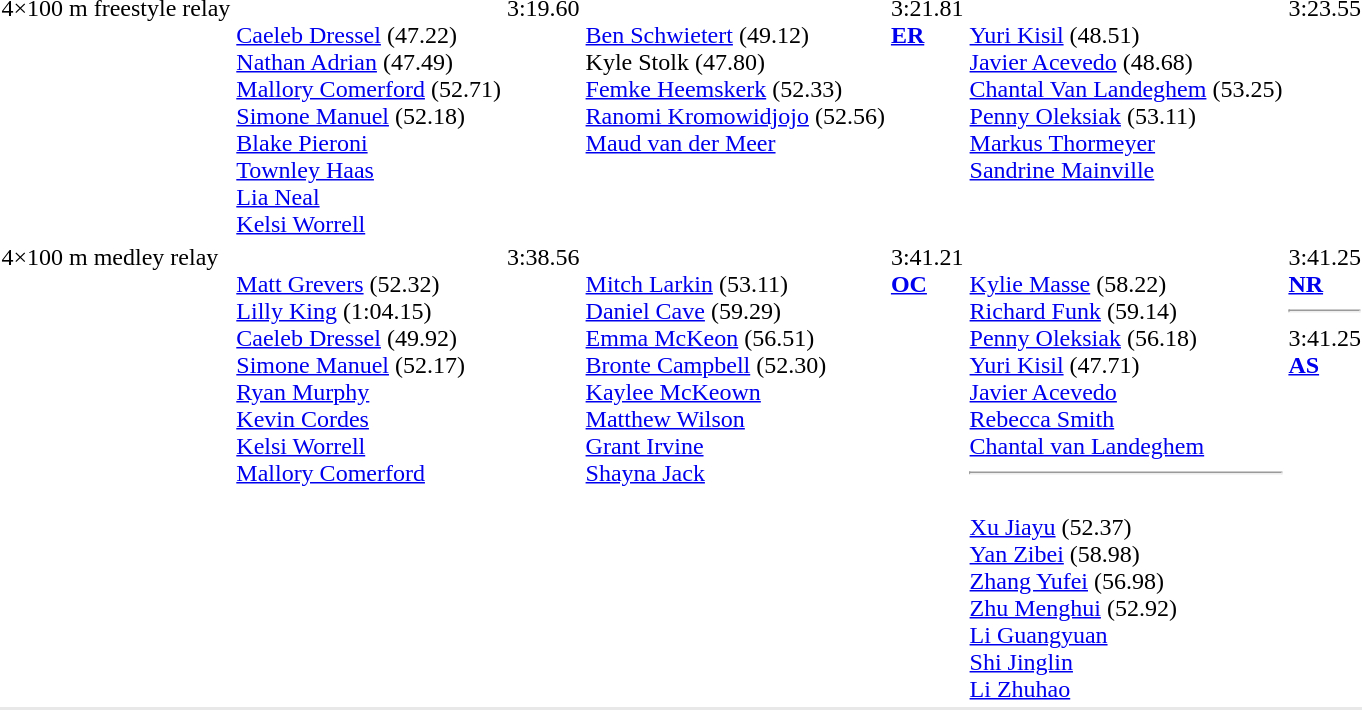<table>
<tr valign="top">
<td>4×100 m freestyle relay<br><div></div></td>
<td><br><a href='#'>Caeleb Dressel</a> (47.22)<br><a href='#'>Nathan Adrian</a> (47.49)<br><a href='#'>Mallory Comerford</a> (52.71)<br><a href='#'>Simone Manuel</a> (52.18)<br><a href='#'>Blake Pieroni</a><br><a href='#'>Townley Haas</a><br><a href='#'>Lia Neal</a><br><a href='#'>Kelsi Worrell</a></td>
<td>3:19.60<br></td>
<td><br><a href='#'>Ben Schwietert</a> (49.12)<br>Kyle Stolk (47.80)<br><a href='#'>Femke Heemskerk</a> (52.33)<br><a href='#'>Ranomi Kromowidjojo</a> (52.56)<br><a href='#'>Maud van der Meer</a></td>
<td>3:21.81<br><strong><a href='#'>ER</a></strong></td>
<td><br><a href='#'>Yuri Kisil</a> (48.51)<br><a href='#'>Javier Acevedo</a> (48.68)<br><a href='#'>Chantal Van Landeghem</a> (53.25)<br><a href='#'>Penny Oleksiak</a> (53.11)<br><a href='#'>Markus Thormeyer</a><br><a href='#'>Sandrine Mainville</a></td>
<td>3:23.55</td>
</tr>
<tr valign="top">
<td>4×100 m medley relay<br><div></div></td>
<td><br><a href='#'>Matt Grevers</a> (52.32)<br><a href='#'>Lilly King</a> (1:04.15)<br><a href='#'>Caeleb Dressel</a> (49.92)<br><a href='#'>Simone Manuel</a> (52.17)<br><a href='#'>Ryan Murphy</a><br><a href='#'>Kevin Cordes</a><br><a href='#'>Kelsi Worrell</a><br><a href='#'>Mallory Comerford</a></td>
<td>3:38.56<br></td>
<td><br><a href='#'>Mitch Larkin</a> (53.11)<br><a href='#'>Daniel Cave</a> (59.29)<br><a href='#'>Emma McKeon</a> (56.51)<br><a href='#'>Bronte Campbell</a> (52.30)<br><a href='#'>Kaylee McKeown</a><br><a href='#'>Matthew Wilson</a><br><a href='#'>Grant Irvine</a><br><a href='#'>Shayna Jack</a></td>
<td>3:41.21<br><strong><a href='#'>OC</a></strong></td>
<td><br><a href='#'>Kylie Masse</a> (58.22)<br><a href='#'>Richard Funk</a> (59.14)<br><a href='#'>Penny Oleksiak</a> (56.18)<br><a href='#'>Yuri Kisil</a> (47.71)<br><a href='#'>Javier Acevedo</a><br><a href='#'>Rebecca Smith</a><br><a href='#'>Chantal van Landeghem</a><hr><br><a href='#'>Xu Jiayu</a> (52.37)<br><a href='#'>Yan Zibei</a> (58.98)<br><a href='#'>Zhang Yufei</a> (56.98)<br><a href='#'>Zhu Menghui</a> (52.92)<br><a href='#'>Li Guangyuan</a><br><a href='#'>Shi Jinglin</a><br><a href='#'>Li Zhuhao</a></td>
<td>3:41.25<br><strong><a href='#'>NR</a></strong><hr>3:41.25<br><strong><a href='#'>AS</a></strong></td>
</tr>
<tr bgcolor= e8e8e8>
<td colspan=7></td>
</tr>
</table>
